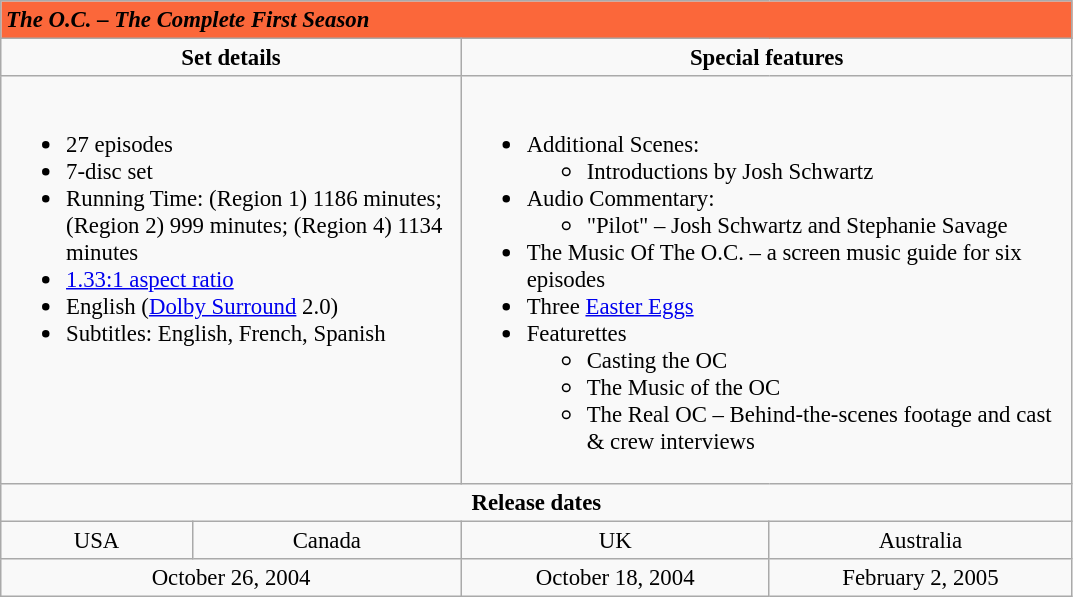<table class="wikitable" style="font-size:95%;">
<tr style="background:#FB673A;">
<td colspan="5"><strong><em>The O.C. – The Complete First Season</em></strong></td>
</tr>
<tr valign="top">
<td align="center" width="300" colspan="2"><strong>Set details</strong></td>
<td colspan="2" width="400" align="center"><strong>Special features</strong></td>
</tr>
<tr valign="top">
<td colspan="2" align="left" width="300"><br><ul><li>27 episodes</li><li>7-disc set</li><li>Running Time: (Region 1) 1186 minutes; (Region 2) 999 minutes; (Region 4) 1134 minutes</li><li><a href='#'>1.33:1 aspect ratio</a></li><li>English (<a href='#'>Dolby Surround</a> 2.0)</li><li>Subtitles: English, French, Spanish</li></ul></td>
<td colspan="2" align="left" width="400"><br><ul><li>Additional Scenes:<ul><li>Introductions by Josh Schwartz</li></ul></li><li>Audio Commentary:<ul><li>"Pilot" – Josh Schwartz and Stephanie Savage</li></ul></li><li>The Music Of The O.C. – a screen music guide for six episodes</li><li>Three <a href='#'>Easter Eggs</a></li><li>Featurettes<ul><li>Casting the OC</li><li>The Music of the OC</li><li>The Real OC – Behind-the-scenes footage and cast & crew interviews</li></ul></li></ul></td>
</tr>
<tr>
<td colspan="4" align="center"><strong>Release dates</strong></td>
</tr>
<tr>
<td align="center"> USA</td>
<td align="center"> Canada</td>
<td align="center"> UK</td>
<td align="center"> Australia</td>
</tr>
<tr>
<td align="center" colspan="2">October 26, 2004</td>
<td align="center">October 18, 2004</td>
<td align="center">February 2, 2005</td>
</tr>
</table>
